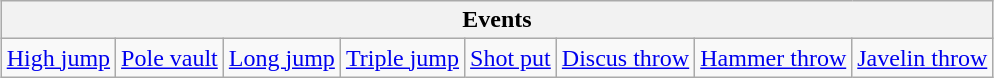<table class="wikitable" style="margin: 1em auto 1em auto">
<tr>
<th colspan=11>Events</th>
</tr>
<tr>
<td><a href='#'>High jump</a></td>
<td><a href='#'>Pole vault</a></td>
<td><a href='#'>Long jump</a></td>
<td><a href='#'>Triple jump</a></td>
<td><a href='#'>Shot put</a></td>
<td><a href='#'>Discus throw</a></td>
<td><a href='#'>Hammer throw</a></td>
<td><a href='#'>Javelin throw</a></td>
</tr>
</table>
